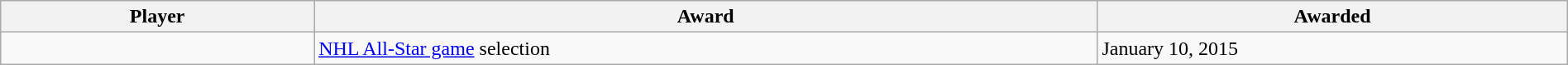<table class="wikitable sortable" style="width:100%;">
<tr>
<th style="width:20%;">Player</th>
<th style="width:50%;">Award</th>
<th style="width:30%;" data-sort-type="date">Awarded</th>
</tr>
<tr>
<td></td>
<td><a href='#'>NHL All-Star game</a> selection</td>
<td>January 10, 2015</td>
</tr>
</table>
